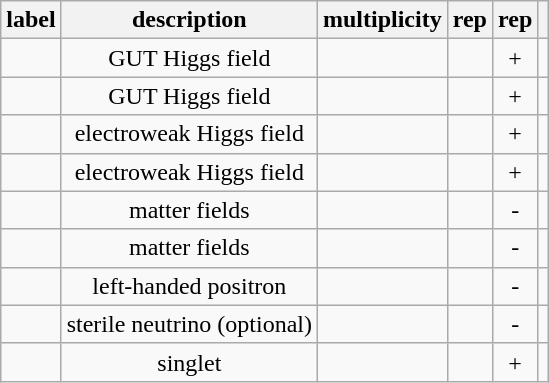<table class="wikitable sortable">
<tr>
<th>label</th>
<th>description</th>
<th>multiplicity</th>
<th> rep</th>
<th> rep</th>
<th></th>
</tr>
<tr align=center>
<td></td>
<td>GUT Higgs field</td>
<td></td>
<td></td>
<td>+</td>
<td></td>
</tr>
<tr align=center>
<td></td>
<td>GUT Higgs field</td>
<td></td>
<td></td>
<td>+</td>
<td></td>
</tr>
<tr align=center>
<td></td>
<td>electroweak Higgs field</td>
<td></td>
<td></td>
<td>+</td>
<td></td>
</tr>
<tr align=center>
<td></td>
<td>electroweak Higgs field</td>
<td></td>
<td></td>
<td>+</td>
<td></td>
</tr>
<tr align=center>
<td></td>
<td>matter fields</td>
<td></td>
<td></td>
<td>-</td>
<td></td>
</tr>
<tr align=center>
<td></td>
<td>matter fields</td>
<td></td>
<td></td>
<td>-</td>
<td></td>
</tr>
<tr align=center>
<td></td>
<td>left-handed positron</td>
<td></td>
<td></td>
<td>-</td>
<td></td>
</tr>
<tr align=center>
<td></td>
<td>sterile neutrino (optional)</td>
<td></td>
<td></td>
<td>-</td>
<td></td>
</tr>
<tr align=center>
<td></td>
<td>singlet</td>
<td></td>
<td></td>
<td>+</td>
<td></td>
</tr>
</table>
